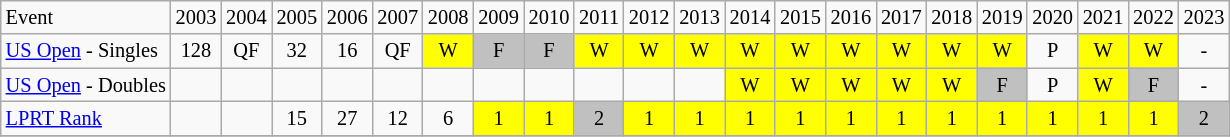<table class="wikitable" style="font-size:85%;" align=center>
<tr>
<td>Event</td>
<td>2003</td>
<td>2004</td>
<td>2005</td>
<td>2006</td>
<td>2007</td>
<td>2008</td>
<td>2009</td>
<td>2010</td>
<td>2011</td>
<td>2012</td>
<td>2013</td>
<td>2014</td>
<td>2015</td>
<td>2016</td>
<td>2017</td>
<td>2018</td>
<td>2019</td>
<td>2020</td>
<td>2021</td>
<td>2022</td>
<td>2023</td>
</tr>
<tr>
<td align="left"><a href='#'>US Open</a> - Singles</td>
<td align=center>128</td>
<td align=center>QF</td>
<td align=center>32</td>
<td align=center>16</td>
<td align=center>QF</td>
<td bgcolor=yellow align=center>W</td>
<td bgcolor=silver align=center>F</td>
<td bgcolor=silver align=center>F</td>
<td bgcolor=yellow align=center>W</td>
<td bgcolor=yellow align=center>W</td>
<td bgcolor=yellow align=center>W</td>
<td bgcolor=yellow align=center>W</td>
<td bgcolor=yellow align=center>W</td>
<td bgcolor=yellow align=center>W</td>
<td bgcolor=yellow align=center>W</td>
<td bgcolor=yellow align=center>W</td>
<td bgcolor=yellow align=center>W</td>
<td align=center>P</td>
<td bgcolor=yellow align=center>W</td>
<td bgcolor=yellow align=center>W</td>
<td align=center>-</td>
</tr>
<tr>
<td align="left"><a href='#'>US Open</a> - Doubles</td>
<td></td>
<td></td>
<td></td>
<td></td>
<td></td>
<td></td>
<td></td>
<td></td>
<td></td>
<td></td>
<td></td>
<td bgcolor=yellow align=center>W</td>
<td bgcolor=yellow align=center>W</td>
<td bgcolor=yellow align=center>W</td>
<td bgcolor=yellow align=center>W</td>
<td bgcolor=yellow align=center>W</td>
<td bgcolor=silver align=center>F</td>
<td align=center>P</td>
<td bgcolor=yellow align=center>W</td>
<td bgcolor=silver align=center>F</td>
<td align=center>-</td>
</tr>
<tr>
<td align="left"><a href='#'>LPRT Rank</a></td>
<td align=center></td>
<td align=center></td>
<td align=center>15</td>
<td align=center>27</td>
<td align=center>12</td>
<td align=center>6</td>
<td bgcolor=yellow align=center>1</td>
<td bgcolor=yellow align=center>1</td>
<td bgcolor=silver align=center>2</td>
<td bgcolor=yellow align=center>1</td>
<td bgcolor=yellow align=center>1</td>
<td bgcolor=yellow align=center>1</td>
<td bgcolor=yellow align=center>1</td>
<td bgcolor=yellow align=center>1</td>
<td bgcolor=yellow align=center>1</td>
<td bgcolor=yellow align=center>1</td>
<td bgcolor=yellow align=center>1</td>
<td bgcolor=yellow align=center>1</td>
<td bgcolor=yellow align=center>1</td>
<td bgcolor=yellow align=center>1</td>
<td bgcolor=silver align=center>2</td>
</tr>
<tr>
</tr>
</table>
